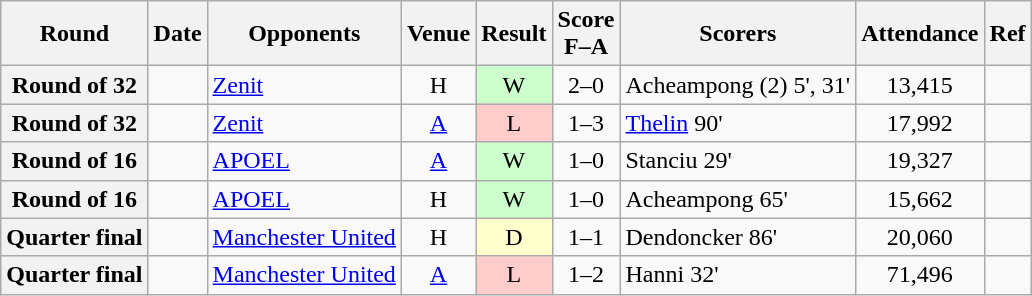<table class="wikitable plainrowheaders sortable" style="text-align:center">
<tr>
<th scope="col">Round</th>
<th scope="col">Date</th>
<th scope="col">Opponents</th>
<th scope="col">Venue</th>
<th scope="col">Result</th>
<th scope="col">Score<br>F–A</th>
<th scope="col" class="unsortable">Scorers</th>
<th scope="col">Attendance</th>
<th scope="col" class="unsortable">Ref</th>
</tr>
<tr>
<th scope="row">Round of 32</th>
<td align="left"></td>
<td align="left"><a href='#'>Zenit</a></td>
<td>H</td>
<td style="background-color:#CCFFCC">W</td>
<td>2–0</td>
<td align="left">Acheampong (2) 5', 31'</td>
<td>13,415</td>
<td></td>
</tr>
<tr>
<th scope="row">Round of 32</th>
<td align="left"></td>
<td align="left"><a href='#'>Zenit</a></td>
<td><a href='#'>A</a></td>
<td style="background-color:#FFCCCC">L</td>
<td>1–3</td>
<td align="left"><a href='#'>Thelin</a> 90'</td>
<td>17,992</td>
<td></td>
</tr>
<tr>
<th scope="row">Round of 16</th>
<td align="left"></td>
<td align="left"><a href='#'>APOEL</a></td>
<td><a href='#'>A</a></td>
<td style="background-color:#CCFFCC">W</td>
<td>1–0</td>
<td align="left">Stanciu 29'</td>
<td>19,327</td>
<td></td>
</tr>
<tr>
<th scope="row">Round of 16</th>
<td align="left"></td>
<td align="left"><a href='#'>APOEL</a></td>
<td>H</td>
<td style="background-color:#CCFFCC">W</td>
<td>1–0</td>
<td align="left">Acheampong 65'</td>
<td>15,662</td>
<td></td>
</tr>
<tr>
<th scope="row">Quarter final</th>
<td align="left"></td>
<td align="left"><a href='#'>Manchester United</a></td>
<td>H</td>
<td style="background-color:#FFFFCC">D</td>
<td>1–1</td>
<td align="left">Dendoncker 86'</td>
<td>20,060</td>
<td></td>
</tr>
<tr>
<th scope="row">Quarter final</th>
<td align="left"></td>
<td align="left"><a href='#'>Manchester United</a></td>
<td><a href='#'>A</a></td>
<td style="background-color:#FFCCCC">L</td>
<td>1–2 </td>
<td align="left">Hanni 32'</td>
<td>71,496</td>
<td></td>
</tr>
</table>
